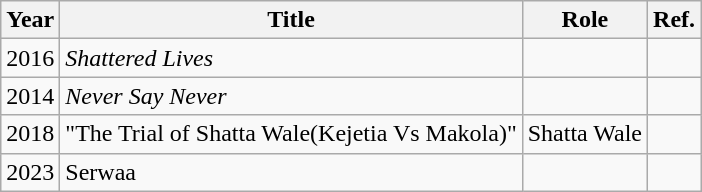<table class="wikitable">
<tr>
<th>Year</th>
<th>Title</th>
<th>Role</th>
<th>Ref.</th>
</tr>
<tr>
<td>2016</td>
<td><em>Shattered Lives</em></td>
<td></td>
<td></td>
</tr>
<tr>
<td>2014</td>
<td><em>Never Say Never</em></td>
<td></td>
<td></td>
</tr>
<tr>
<td>2018</td>
<td>"The Trial of Shatta Wale(Kejetia Vs Makola)"</td>
<td>Shatta Wale</td>
<td></td>
</tr>
<tr>
<td>2023</td>
<td>Serwaa</td>
<td></td>
<td></td>
</tr>
</table>
